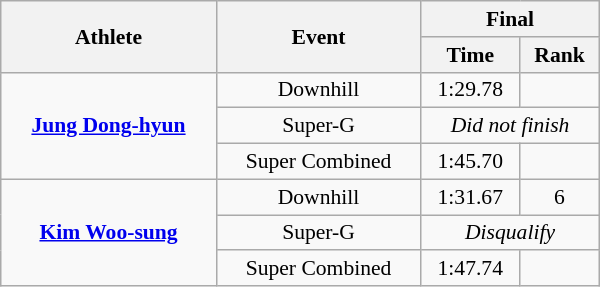<table class="wikitable" style="font-size:90%; text-align:center; width:400px">
<tr>
<th rowspan="2">Athlete</th>
<th rowspan="2">Event</th>
<th colspan="2">Final</th>
</tr>
<tr>
<th>Time</th>
<th>Rank</th>
</tr>
<tr>
<td rowspan=3><strong><a href='#'>Jung Dong-hyun</a></strong></td>
<td>Downhill</td>
<td>1:29.78</td>
<td></td>
</tr>
<tr>
<td>Super-G</td>
<td colspan=2><em>Did not finish</em></td>
</tr>
<tr>
<td>Super Combined</td>
<td>1:45.70</td>
<td></td>
</tr>
<tr>
<td rowspan=3><strong><a href='#'>Kim Woo-sung</a></strong></td>
<td>Downhill</td>
<td>1:31.67</td>
<td>6</td>
</tr>
<tr>
<td>Super-G</td>
<td colspan=2><em>Disqualify</em></td>
</tr>
<tr>
<td>Super Combined</td>
<td>1:47.74</td>
<td></td>
</tr>
</table>
